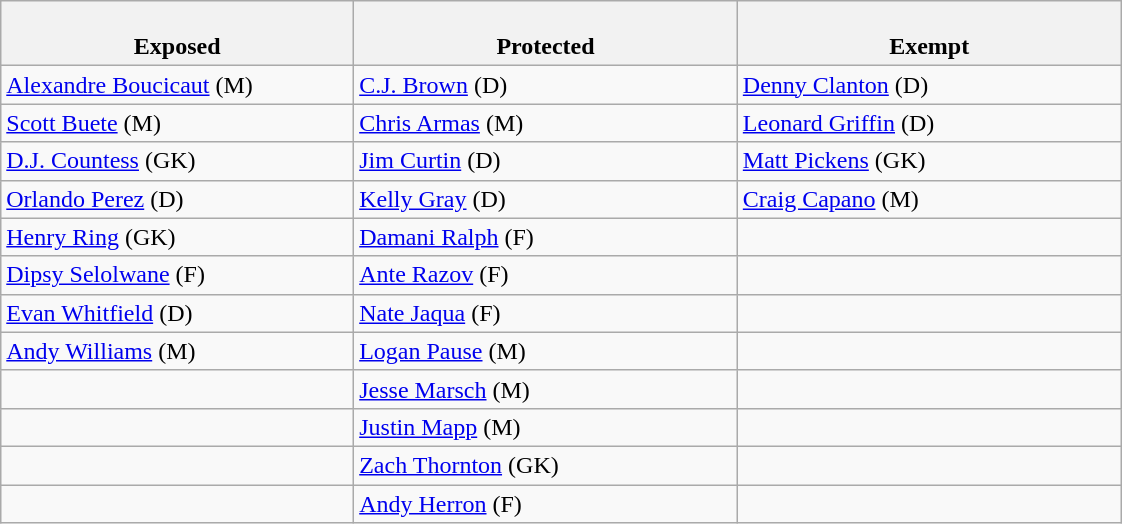<table class="wikitable">
<tr>
<th style="width:23%"><br>Exposed</th>
<th style="width:25%"><br>Protected</th>
<th style="width:25%"><br>Exempt</th>
</tr>
<tr>
<td><a href='#'>Alexandre Boucicaut</a> (M)</td>
<td><a href='#'>C.J. Brown</a> (D)</td>
<td><a href='#'>Denny Clanton</a> (D)</td>
</tr>
<tr>
<td><a href='#'>Scott Buete</a> (M)</td>
<td><a href='#'>Chris Armas</a> (M)</td>
<td><a href='#'>Leonard Griffin</a> (D)</td>
</tr>
<tr>
<td><a href='#'>D.J. Countess</a> (GK)</td>
<td><a href='#'>Jim Curtin</a> (D)</td>
<td><a href='#'>Matt Pickens</a> (GK)</td>
</tr>
<tr>
<td><a href='#'>Orlando Perez</a> (D)</td>
<td><a href='#'>Kelly Gray</a> (D)</td>
<td><a href='#'>Craig Capano</a> (M)</td>
</tr>
<tr>
<td><a href='#'>Henry Ring</a> (GK)</td>
<td><a href='#'>Damani Ralph</a> (F)</td>
<td></td>
</tr>
<tr>
<td><a href='#'>Dipsy Selolwane</a> (F)</td>
<td><a href='#'>Ante Razov</a> (F)</td>
<td></td>
</tr>
<tr>
<td><a href='#'>Evan Whitfield</a> (D)</td>
<td><a href='#'>Nate Jaqua</a> (F)</td>
<td></td>
</tr>
<tr>
<td><a href='#'>Andy Williams</a> (M)</td>
<td><a href='#'>Logan Pause</a> (M)</td>
<td></td>
</tr>
<tr>
<td></td>
<td><a href='#'>Jesse Marsch</a> (M)</td>
<td></td>
</tr>
<tr>
<td></td>
<td><a href='#'>Justin Mapp</a> (M)</td>
<td></td>
</tr>
<tr>
<td></td>
<td><a href='#'>Zach Thornton</a> (GK)</td>
<td></td>
</tr>
<tr>
<td></td>
<td><a href='#'>Andy Herron</a> (F)</td>
<td></td>
</tr>
</table>
